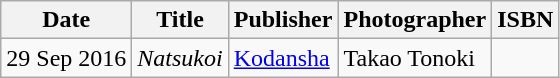<table class="wikitable">
<tr>
<th>Date</th>
<th>Title</th>
<th>Publisher</th>
<th>Photographer</th>
<th>ISBN</th>
</tr>
<tr>
<td>29 Sep 2016</td>
<td><em>Natsukoi</em></td>
<td><a href='#'>Kodansha</a></td>
<td>Takao Tonoki</td>
<td></td>
</tr>
</table>
